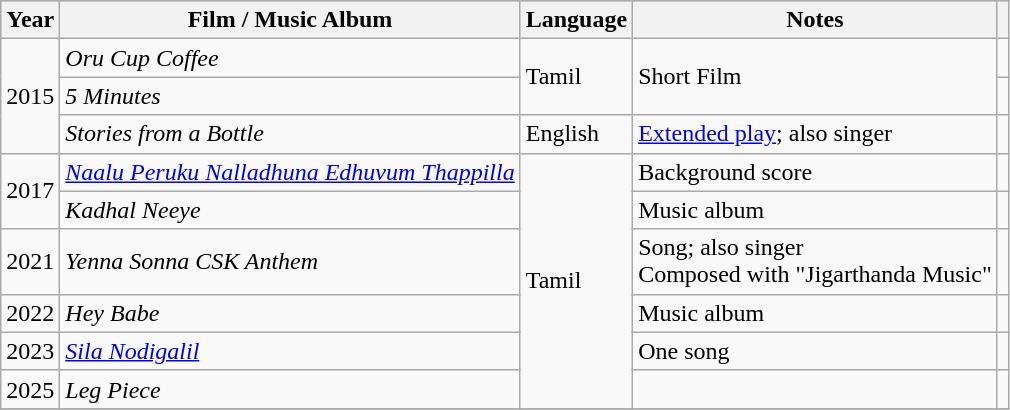<table class="wikitable">
<tr style="background:#cccccf; text-align:center;">
<th>Year</th>
<th>Film / Music Album</th>
<th>Language</th>
<th>Notes</th>
<th scope="col" class="sortable"></th>
</tr>
<tr>
<td rowspan="3">2015</td>
<td><em>Oru Cup Coffee</em></td>
<td rowspan="2">Tamil</td>
<td rowspan="2">Short Film</td>
<td></td>
</tr>
<tr>
<td><em>5 Minutes</em></td>
<td></td>
</tr>
<tr>
<td><em>Stories from a Bottle</em></td>
<td>English</td>
<td><a href='#'>Extended play</a>; also singer</td>
<td></td>
</tr>
<tr>
<td rowspan="2">2017</td>
<td><em><a href='#'>Naalu Peruku Nalladhuna Edhuvum Thappilla</a></em></td>
<td rowspan="6">Tamil</td>
<td>Background score</td>
<td></td>
</tr>
<tr>
<td><em>Kadhal Neeye</em></td>
<td>Music album</td>
<td></td>
</tr>
<tr>
<td>2021</td>
<td><em>Yenna Sonna CSK Anthem</em></td>
<td>Song; also singer<br>Composed with "Jigarthanda Music"</td>
<td></td>
</tr>
<tr>
<td>2022</td>
<td><em>Hey Babe</em></td>
<td>Music album</td>
<td></td>
</tr>
<tr>
<td>2023</td>
<td><em><a href='#'>Sila Nodigalil</a></em></td>
<td>One song</td>
<td></td>
</tr>
<tr>
<td>2025</td>
<td><em>Leg Piece</em></td>
<td></td>
<td></td>
</tr>
<tr>
</tr>
</table>
